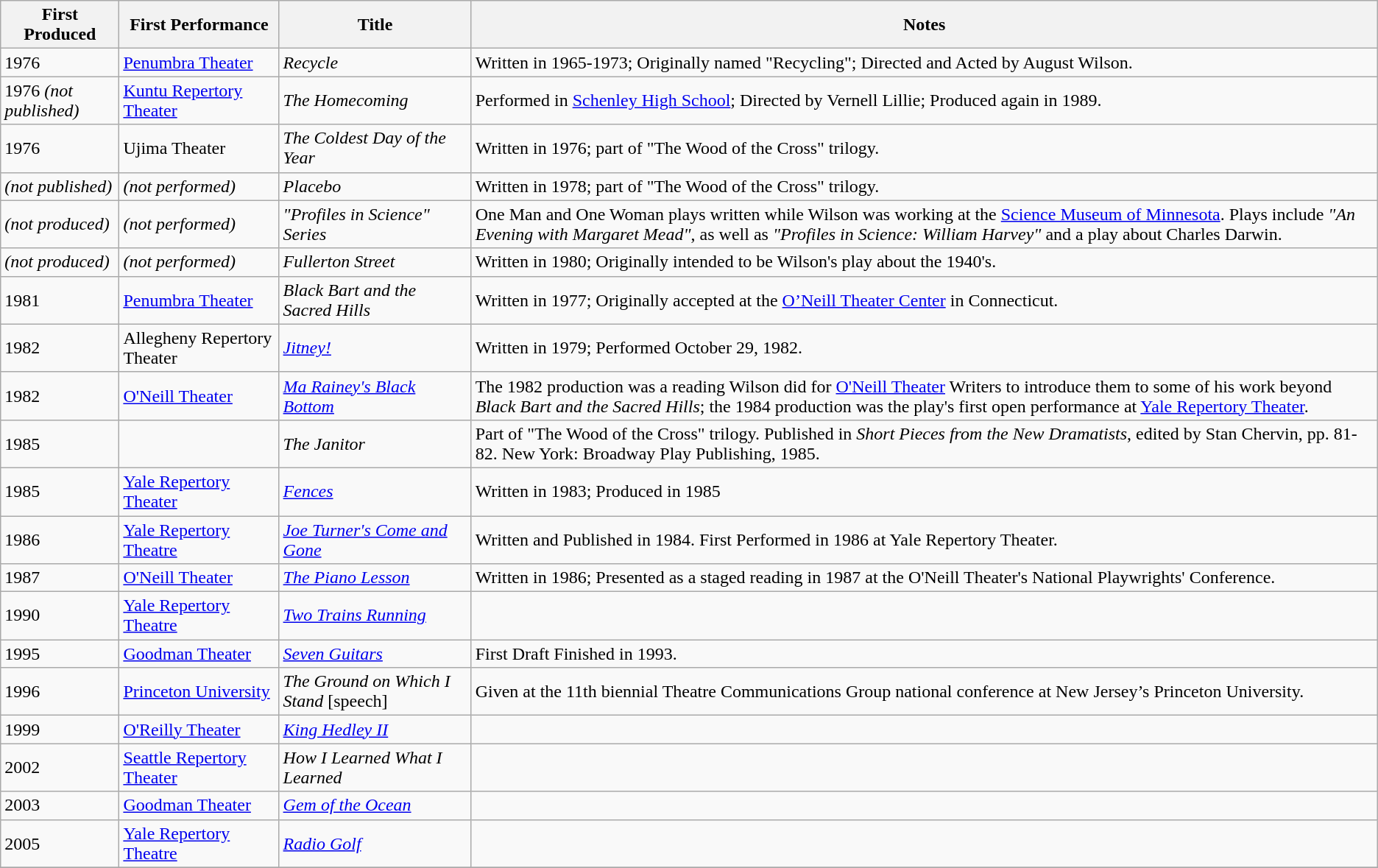<table class="wikitable">
<tr>
<th>First Produced</th>
<th>First Performance</th>
<th>Title</th>
<th>Notes</th>
</tr>
<tr>
<td>1976</td>
<td><a href='#'>Penumbra Theater</a></td>
<td><em>Recycle</em></td>
<td>Written in 1965-1973; Originally named "Recycling"; Directed and Acted by August Wilson.</td>
</tr>
<tr>
<td>1976 <em>(not published)</em></td>
<td><a href='#'>Kuntu Repertory Theater</a></td>
<td><em>The Homecoming</em></td>
<td>Performed in <a href='#'>Schenley High School</a>; Directed by Vernell Lillie; Produced again in 1989.</td>
</tr>
<tr>
<td>1976</td>
<td>Ujima Theater</td>
<td><em>The Coldest Day of the Year</em></td>
<td>Written in 1976; part of "The Wood of the Cross" trilogy.</td>
</tr>
<tr>
<td><em>(not published)</em></td>
<td><em>(not performed)</em></td>
<td><em>Placebo</em></td>
<td>Written in 1978; part of "The Wood of the Cross" trilogy.</td>
</tr>
<tr>
<td><em>(not produced)</em></td>
<td><em>(not performed)</em></td>
<td><em>"Profiles in Science" Series</em></td>
<td>One Man and One Woman plays written while Wilson was working at the <a href='#'>Science Museum of Minnesota</a>. Plays include <em>"An Evening with Margaret Mead"</em>, as well as <em>"Profiles in Science: William Harvey"</em> and a play about Charles Darwin.</td>
</tr>
<tr>
<td><em>(not produced)</em></td>
<td><em>(not performed)</em></td>
<td><em>Fullerton Street</em></td>
<td>Written in 1980; Originally intended to be Wilson's play about the 1940's.</td>
</tr>
<tr>
<td>1981</td>
<td><a href='#'>Penumbra Theater</a></td>
<td><em>Black Bart and the Sacred Hills</em></td>
<td>Written in 1977; Originally accepted at the <a href='#'>O’Neill Theater Center</a> in Connecticut.</td>
</tr>
<tr>
<td>1982</td>
<td>Allegheny Repertory Theater</td>
<td><em><a href='#'>Jitney!</a></em></td>
<td>Written in 1979; Performed October 29, 1982.</td>
</tr>
<tr>
<td>1982</td>
<td><a href='#'>O'Neill Theater</a></td>
<td><em><a href='#'>Ma Rainey's Black Bottom</a></em></td>
<td>The 1982 production was a reading Wilson did for <a href='#'>O'Neill Theater</a> Writers to introduce them to some of his work beyond <em>Black Bart and the Sacred Hills</em>; the 1984 production was the play's first open performance at <a href='#'>Yale Repertory Theater</a>.</td>
</tr>
<tr>
<td>1985</td>
<td></td>
<td><em>The Janitor</em></td>
<td>Part of "The Wood of the Cross" trilogy. Published in <em>Short Pieces from the New Dramatists</em>, edited by Stan Chervin, pp. 81-82. New York: Broadway Play Publishing, 1985.</td>
</tr>
<tr>
<td>1985</td>
<td><a href='#'>Yale Repertory Theater</a></td>
<td><em><a href='#'>Fences</a></em></td>
<td>Written in 1983; Produced in 1985</td>
</tr>
<tr>
<td>1986</td>
<td><a href='#'>Yale Repertory Theatre</a></td>
<td><em><a href='#'>Joe Turner's Come and Gone</a></em></td>
<td>Written and Published in 1984. First Performed in 1986 at Yale Repertory Theater.</td>
</tr>
<tr>
<td>1987</td>
<td><a href='#'>O'Neill Theater</a></td>
<td><em><a href='#'>The Piano Lesson</a></em></td>
<td>Written in 1986; Presented as a staged reading in 1987 at the O'Neill Theater's National Playwrights' Conference.</td>
</tr>
<tr>
<td>1990</td>
<td><a href='#'>Yale Repertory Theatre</a></td>
<td><em><a href='#'>Two Trains Running</a></em></td>
<td></td>
</tr>
<tr>
<td>1995</td>
<td><a href='#'>Goodman Theater</a></td>
<td><em><a href='#'>Seven Guitars</a></em></td>
<td>First Draft Finished in 1993.</td>
</tr>
<tr>
<td>1996</td>
<td><a href='#'>Princeton University</a></td>
<td><em>The Ground on Which I Stand</em> [speech]</td>
<td>Given at the 11th biennial Theatre Communications Group national conference at New Jersey’s Princeton University.</td>
</tr>
<tr>
<td>1999</td>
<td><a href='#'>O'Reilly Theater</a></td>
<td><em><a href='#'>King Hedley II</a></em></td>
<td></td>
</tr>
<tr>
<td>2002</td>
<td><a href='#'>Seattle Repertory Theater</a></td>
<td><em>How I Learned What I Learned</em></td>
<td></td>
</tr>
<tr>
<td>2003</td>
<td><a href='#'>Goodman Theater</a></td>
<td><em><a href='#'>Gem of the Ocean</a></em></td>
<td></td>
</tr>
<tr>
<td>2005</td>
<td><a href='#'>Yale Repertory Theatre</a></td>
<td><em><a href='#'>Radio Golf</a></em></td>
<td></td>
</tr>
<tr>
</tr>
</table>
